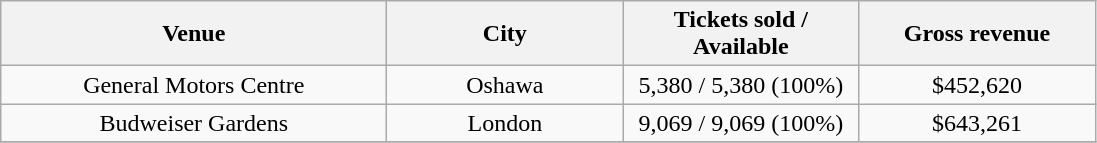<table class="wikitable" style="text-align:center">
<tr>
<th style="width:250px;">Venue</th>
<th style="width:150px;">City</th>
<th style="width:150px;">Tickets sold / Available</th>
<th style="width:150px;">Gross revenue</th>
</tr>
<tr>
<td>General Motors Centre</td>
<td>Oshawa</td>
<td>5,380 / 5,380 (100%)</td>
<td>$452,620</td>
</tr>
<tr>
<td>Budweiser Gardens</td>
<td>London</td>
<td>9,069 / 9,069 (100%)</td>
<td>$643,261</td>
</tr>
<tr>
</tr>
</table>
